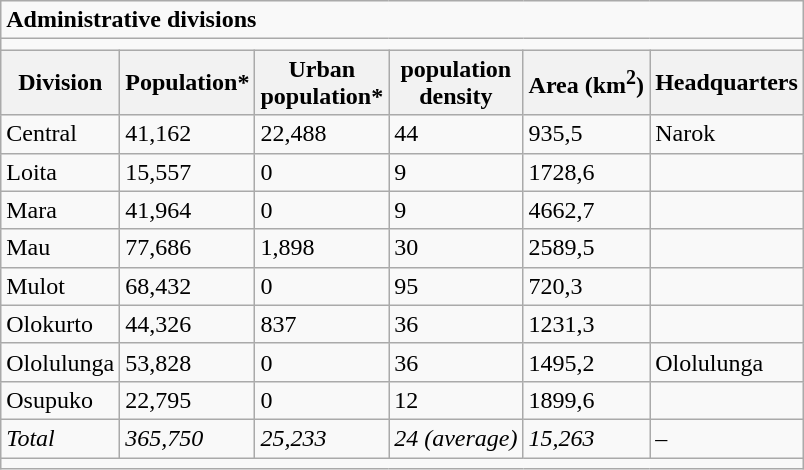<table class="wikitable">
<tr>
<td colspan="6"><strong>Administrative divisions</strong></td>
</tr>
<tr>
<td colspan="6"></td>
</tr>
<tr>
<th>Division</th>
<th>Population*</th>
<th>Urban<br> population*</th>
<th>population<br> density</th>
<th>Area (km<sup>2</sup>)</th>
<th>Headquarters</th>
</tr>
<tr>
<td>Central</td>
<td>41,162</td>
<td>22,488</td>
<td>44</td>
<td>935,5</td>
<td>Narok</td>
</tr>
<tr>
<td>Loita</td>
<td>15,557</td>
<td>0</td>
<td>9</td>
<td>1728,6</td>
<td></td>
</tr>
<tr>
<td>Mara</td>
<td>41,964</td>
<td>0</td>
<td>9</td>
<td>4662,7</td>
<td></td>
</tr>
<tr>
<td>Mau</td>
<td>77,686</td>
<td>1,898</td>
<td>30</td>
<td>2589,5</td>
<td></td>
</tr>
<tr>
<td>Mulot</td>
<td>68,432</td>
<td>0</td>
<td>95</td>
<td>720,3</td>
<td></td>
</tr>
<tr>
<td>Olokurto</td>
<td>44,326</td>
<td>837</td>
<td>36</td>
<td>1231,3</td>
<td></td>
</tr>
<tr>
<td>Ololulunga</td>
<td>53,828</td>
<td>0</td>
<td>36</td>
<td>1495,2</td>
<td>Ololulunga</td>
</tr>
<tr>
<td>Osupuko</td>
<td>22,795</td>
<td>0</td>
<td>12</td>
<td>1899,6</td>
<td></td>
</tr>
<tr>
<td><em>Total</em></td>
<td><em>365,750</em></td>
<td><em>25,233</em></td>
<td><em>24 (average)</em></td>
<td><em>15,263</em></td>
<td>–</td>
</tr>
<tr>
<td colspan="6"></td>
</tr>
</table>
